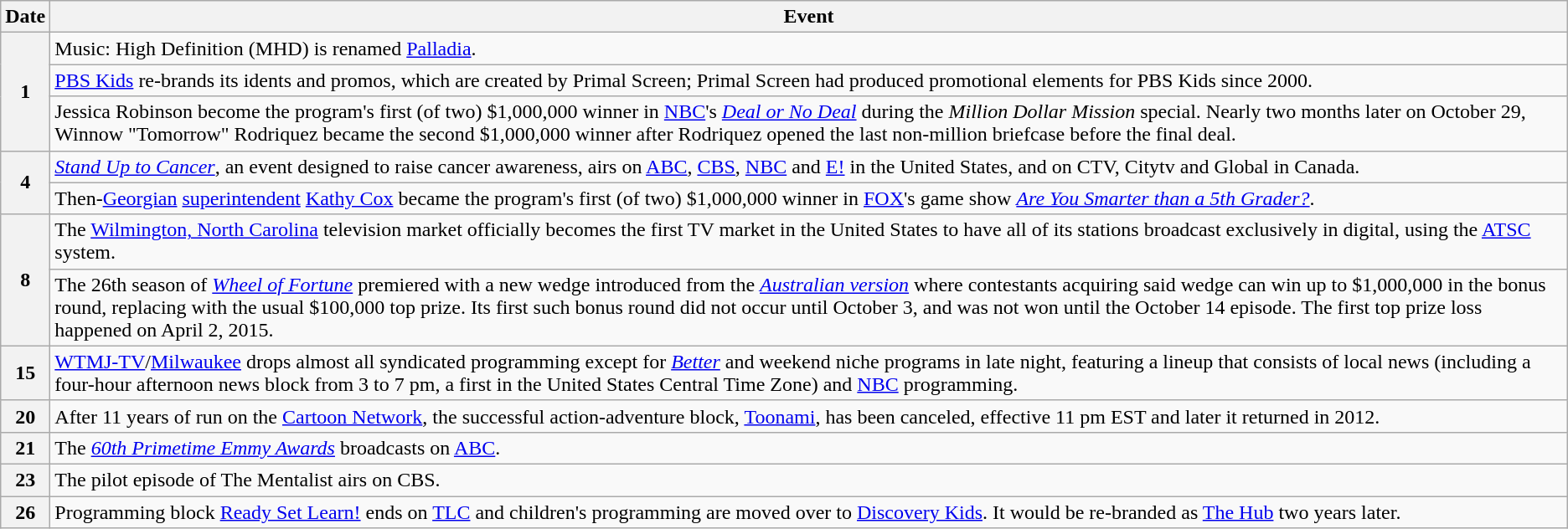<table class="wikitable">
<tr>
<th>Date</th>
<th>Event</th>
</tr>
<tr>
<th rowspan="3">1</th>
<td>Music: High Definition (MHD) is renamed <a href='#'>Palladia</a>.</td>
</tr>
<tr>
<td><a href='#'>PBS Kids</a> re-brands its idents and promos, which are created by Primal Screen; Primal Screen had produced promotional elements for PBS Kids since 2000.</td>
</tr>
<tr>
<td>Jessica Robinson become the program's first (of two) $1,000,000 winner in <a href='#'>NBC</a>'s <em><a href='#'>Deal or No Deal</a></em> during the <em>Million Dollar Mission</em> special. Nearly two months later on October 29, Winnow "Tomorrow" Rodriquez became the second $1,000,000 winner after Rodriquez opened the last non-million briefcase before the final deal.</td>
</tr>
<tr>
<th rowspan="2">4</th>
<td><em><a href='#'>Stand Up to Cancer</a></em>, an event designed to raise cancer awareness, airs on <a href='#'>ABC</a>, <a href='#'>CBS</a>, <a href='#'>NBC</a> and <a href='#'>E!</a> in the United States, and on CTV, Citytv and Global in Canada.</td>
</tr>
<tr>
<td>Then-<a href='#'>Georgian</a> <a href='#'>superintendent</a> <a href='#'>Kathy Cox</a> became the program's first (of two) $1,000,000 winner in <a href='#'>FOX</a>'s game show <em><a href='#'>Are You Smarter than a 5th Grader?</a></em>.</td>
</tr>
<tr>
<th rowspan="2">8</th>
<td>The <a href='#'>Wilmington, North Carolina</a> television market officially becomes the first TV market in the United States to have all of its stations broadcast exclusively in digital, using the <a href='#'>ATSC</a> system.</td>
</tr>
<tr>
<td>The 26th season of <em><a href='#'>Wheel of Fortune</a></em> premiered with a new wedge introduced from the <em><a href='#'>Australian version</a></em> where contestants acquiring said wedge can win up to $1,000,000 in the bonus round, replacing with the usual $100,000 top prize. Its first such bonus round did not occur until October 3, and was not won until the October 14 episode. The first top prize loss happened on April 2, 2015.</td>
</tr>
<tr>
<th>15</th>
<td><a href='#'>WTMJ-TV</a>/<a href='#'>Milwaukee</a> drops almost all syndicated programming except for <em><a href='#'>Better</a></em> and weekend niche programs in late night, featuring a lineup that consists of local news (including a four-hour afternoon news block from 3 to 7 pm, a first in the United States Central Time Zone) and <a href='#'>NBC</a> programming.</td>
</tr>
<tr>
<th>20</th>
<td>After 11 years of run on the <a href='#'>Cartoon Network</a>, the successful action-adventure block, <a href='#'>Toonami</a>, has been canceled, effective 11 pm EST and later it returned in 2012.</td>
</tr>
<tr>
<th>21</th>
<td>The <em><a href='#'>60th Primetime Emmy Awards</a></em> broadcasts on <a href='#'>ABC</a>.</td>
</tr>
<tr>
<th>23</th>
<td>The pilot episode of The Mentalist airs on CBS.</td>
</tr>
<tr>
<th>26</th>
<td>Programming block <a href='#'>Ready Set Learn!</a> ends on <a href='#'>TLC</a> and children's programming are moved over to <a href='#'>Discovery Kids</a>. It would be re-branded as <a href='#'>The Hub</a> two years later.</td>
</tr>
</table>
